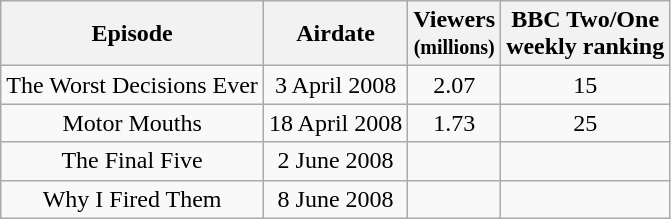<table class="wikitable" style="text-align:center;">
<tr>
<th>Episode</th>
<th>Airdate</th>
<th>Viewers<br><small>(millions)</small></th>
<th>BBC Two/One<br>weekly ranking</th>
</tr>
<tr>
<td>The Worst Decisions Ever</td>
<td>3 April 2008</td>
<td>2.07</td>
<td>15</td>
</tr>
<tr>
<td>Motor Mouths</td>
<td>18 April 2008</td>
<td>1.73</td>
<td>25</td>
</tr>
<tr>
<td>The Final Five</td>
<td>2 June 2008</td>
<td></td>
<td></td>
</tr>
<tr>
<td>Why I Fired Them</td>
<td>8 June 2008</td>
<td></td>
<td></td>
</tr>
</table>
